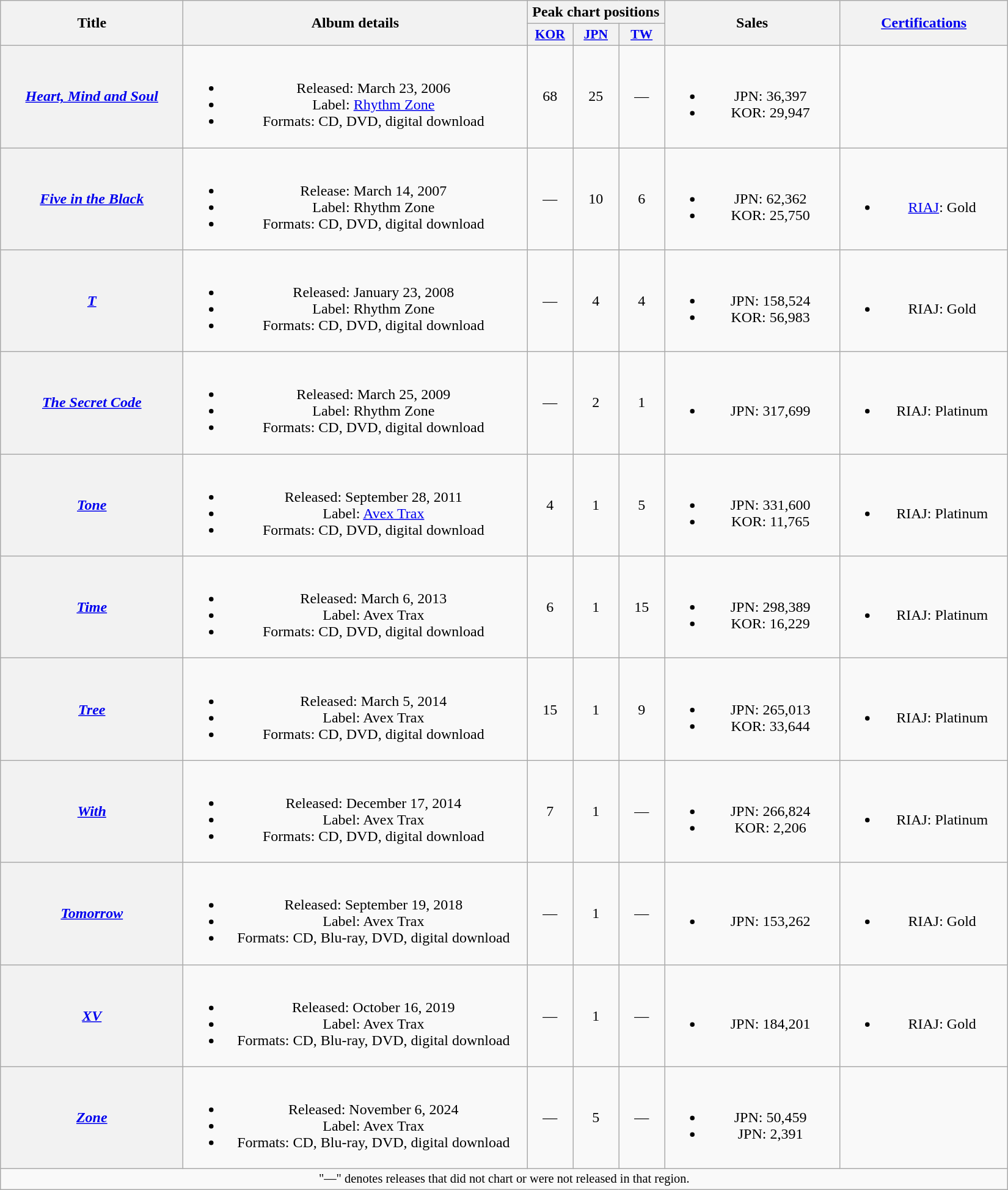<table class="wikitable plainrowheaders" style="text-align:center;">
<tr>
<th scope="col" rowspan="2" style="width:12em;">Title</th>
<th scope="col" rowspan="2" style="width:23em;">Album details</th>
<th scope="col" colspan="3">Peak chart positions</th>
<th scope="col" rowspan="2" style="width:11.5em;">Sales</th>
<th scope="col" rowspan="2" style="width:11em;"><a href='#'>Certifications</a></th>
</tr>
<tr>
<th scope="col" style="width:3em;font-size:90%;"><a href='#'>KOR</a><br></th>
<th scope="col" style="width:3em;font-size:90%;"><a href='#'>JPN</a><br></th>
<th scope="col" style="width:3em;font-size:90%;"><a href='#'>TW</a><br></th>
</tr>
<tr>
<th scope="row"><em><a href='#'>Heart, Mind and Soul</a></em></th>
<td><br><ul><li>Released: March 23, 2006</li><li>Label: <a href='#'>Rhythm Zone</a></li><li>Formats: CD, DVD, digital download</li></ul></td>
<td style="text-align:center;">68</td>
<td style="text-align:center;">25</td>
<td style="text-align:center;">—</td>
<td><br><ul><li>JPN: 36,397</li><li>KOR: 29,947</li></ul></td>
<td></td>
</tr>
<tr>
<th scope="row"><em><a href='#'>Five in the Black</a></em></th>
<td><br><ul><li>Release: March 14, 2007</li><li>Label: Rhythm Zone</li><li>Formats: CD, DVD, digital download</li></ul></td>
<td style="text-align:center;">—</td>
<td style="text-align:center;">10</td>
<td style="text-align:center;">6</td>
<td><br><ul><li>JPN: 62,362</li><li>KOR: 25,750</li></ul></td>
<td><br><ul><li><a href='#'>RIAJ</a>: Gold</li></ul></td>
</tr>
<tr>
<th scope="row"><em><a href='#'>T</a></em></th>
<td><br><ul><li>Released: January 23, 2008</li><li>Label: Rhythm Zone</li><li>Formats: CD, DVD, digital download</li></ul></td>
<td style="text-align:center;">—</td>
<td style="text-align:center;">4</td>
<td style="text-align:center;">4</td>
<td><br><ul><li>JPN: 158,524</li><li>KOR: 56,983</li></ul></td>
<td><br><ul><li>RIAJ: Gold</li></ul></td>
</tr>
<tr>
<th scope="row"><em><a href='#'>The Secret Code</a></em></th>
<td><br><ul><li>Released: March 25, 2009</li><li>Label: Rhythm Zone</li><li>Formats: CD, DVD, digital download</li></ul></td>
<td style="text-align:center;">—</td>
<td style="text-align:center;">2</td>
<td style="text-align:center;">1</td>
<td><br><ul><li>JPN: 317,699</li></ul></td>
<td><br><ul><li>RIAJ: Platinum</li></ul></td>
</tr>
<tr>
<th scope="row"><em><a href='#'>Tone</a></em></th>
<td><br><ul><li>Released: September 28, 2011</li><li>Label: <a href='#'>Avex Trax</a></li><li>Formats: CD, DVD, digital download</li></ul></td>
<td style="text-align:center;">4</td>
<td style="text-align:center;">1</td>
<td style="text-align:center;">5</td>
<td><br><ul><li>JPN: 331,600</li><li>KOR: 11,765</li></ul></td>
<td><br><ul><li>RIAJ: Platinum</li></ul></td>
</tr>
<tr>
<th scope="row"><em><a href='#'>Time</a></em></th>
<td><br><ul><li>Released: March 6, 2013</li><li>Label: Avex Trax</li><li>Formats: CD, DVD, digital download</li></ul></td>
<td style="text-align:center;">6</td>
<td style="text-align:center;">1</td>
<td style="text-align:center;">15</td>
<td><br><ul><li>JPN: 298,389</li><li>KOR: 16,229</li></ul></td>
<td><br><ul><li>RIAJ: Platinum</li></ul></td>
</tr>
<tr>
<th scope="row"><em><a href='#'>Tree</a></em></th>
<td><br><ul><li>Released: March 5, 2014</li><li>Label: Avex Trax</li><li>Formats: CD, DVD, digital download</li></ul></td>
<td style="text-align:center;">15</td>
<td style="text-align:center;">1</td>
<td style="text-align:center;">9</td>
<td><br><ul><li>JPN: 265,013</li><li>KOR: 33,644</li></ul></td>
<td><br><ul><li>RIAJ: Platinum</li></ul></td>
</tr>
<tr>
<th scope="row"><em><a href='#'>With</a></em></th>
<td><br><ul><li>Released: December 17, 2014</li><li>Label: Avex Trax</li><li>Formats: CD, DVD, digital download</li></ul></td>
<td style="text-align:center;">7</td>
<td style="text-align:center;">1</td>
<td style="text-align:center;">—</td>
<td><br><ul><li>JPN: 266,824</li><li>KOR: 2,206</li></ul></td>
<td><br><ul><li>RIAJ: Platinum</li></ul></td>
</tr>
<tr>
<th scope="row"><em><a href='#'>Tomorrow</a></em></th>
<td><br><ul><li>Released: September 19, 2018</li><li>Label: Avex Trax</li><li>Formats: CD, Blu-ray, DVD, digital download</li></ul></td>
<td style="text-align:center;">—</td>
<td style="text-align:center;">1</td>
<td style="text-align:center;">—</td>
<td><br><ul><li>JPN: 153,262</li></ul></td>
<td><br><ul><li>RIAJ: Gold</li></ul></td>
</tr>
<tr>
<th scope="row"><em><a href='#'>XV</a></em></th>
<td><br><ul><li>Released: October 16, 2019</li><li>Label: Avex Trax</li><li>Formats: CD, Blu-ray, DVD, digital download</li></ul></td>
<td style="text-align:center;">—</td>
<td style="text-align:center;">1</td>
<td style="text-align:center;">—</td>
<td><br><ul><li>JPN: 184,201</li></ul></td>
<td><br><ul><li>RIAJ: Gold</li></ul></td>
</tr>
<tr>
<th scope="row"><em><a href='#'>Zone</a></em></th>
<td><br><ul><li>Released: November 6, 2024</li><li>Label: Avex Trax</li><li>Formats: CD, Blu-ray, DVD, digital download</li></ul></td>
<td style="text-align:center;">—</td>
<td style="text-align:center;">5</td>
<td style="text-align:center;">—</td>
<td><br><ul><li>JPN: 50,459 </li><li>JPN: 2,391</li></ul></td>
<td></td>
</tr>
<tr>
<td colspan="13" style="text-align:center; font-size:85%;">"—" denotes releases that did not chart or were not released in that region.</td>
</tr>
</table>
